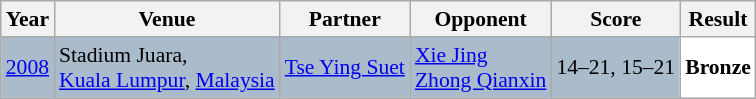<table class="sortable wikitable" style="font-size: 90%;">
<tr>
<th>Year</th>
<th>Venue</th>
<th>Partner</th>
<th>Opponent</th>
<th>Score</th>
<th>Result</th>
</tr>
<tr style="background:#AABBCC">
<td align="center"><a href='#'>2008</a></td>
<td align="left">Stadium Juara,<br><a href='#'>Kuala Lumpur</a>, <a href='#'>Malaysia</a></td>
<td align="left"> <a href='#'>Tse Ying Suet</a></td>
<td align="left"> <a href='#'>Xie Jing</a> <br>  <a href='#'>Zhong Qianxin</a></td>
<td align="left">14–21, 15–21</td>
<td style="text-align:left; background:white"> <strong>Bronze</strong></td>
</tr>
</table>
